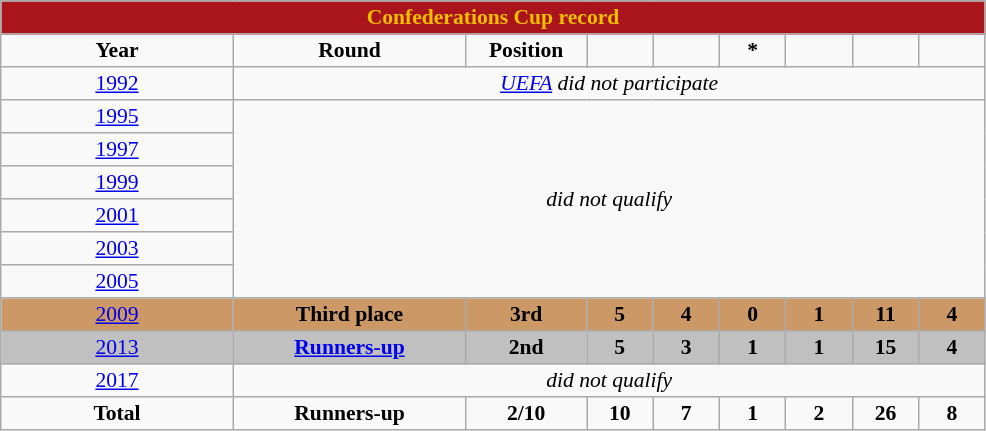<table border="1" cellpadding="2" cellspacing="0" style="width:52%; background:#f9f9f9; border:1px #aaa solid; border-collapse:collapse; font-size:90%; text-align:center;">
<tr style="background:#aa151b; color:#f1bf00;">
<th colspan=9>Confederations Cup record</th>
</tr>
<tr>
<th width=100>Year</th>
<th width=100>Round</th>
<th width=25>Position</th>
<th width=25></th>
<th width=25></th>
<th width=25>*</th>
<th width=25></th>
<th width=25></th>
<th width=25></th>
</tr>
<tr>
<td> <a href='#'>1992</a></td>
<td colspan=8><em><a href='#'>UEFA</a> did not participate</em></td>
</tr>
<tr>
<td> <a href='#'>1995</a></td>
<td rowspan=6 colspan=8><em>did not qualify</em></td>
</tr>
<tr>
<td> <a href='#'>1997</a></td>
</tr>
<tr>
<td> <a href='#'>1999</a></td>
</tr>
<tr>
<td>  <a href='#'>2001</a></td>
</tr>
<tr>
<td> <a href='#'>2003</a></td>
</tr>
<tr>
<td> <a href='#'>2005</a></td>
</tr>
<tr style="background:#c96;">
<td> <a href='#'>2009</a></td>
<td><strong>Third place</strong></td>
<td><strong>3rd</strong></td>
<td><strong>5</strong></td>
<td><strong>4</strong></td>
<td><strong>0</strong></td>
<td><strong>1</strong></td>
<td><strong>11</strong></td>
<td><strong>4</strong></td>
</tr>
<tr style="background:Silver;">
<td> <a href='#'>2013</a></td>
<td><strong><a href='#'>Runners-up</a></strong></td>
<td><strong>2nd</strong></td>
<td><strong>5</strong></td>
<td><strong>3</strong></td>
<td><strong>1</strong></td>
<td><strong>1</strong></td>
<td><strong>15</strong></td>
<td><strong>4</strong></td>
</tr>
<tr>
<td> <a href='#'>2017</a></td>
<td colspan="8"><em>did not qualify</em></td>
</tr>
<tr>
<td><strong>Total</strong></td>
<td><strong>Runners-up</strong></td>
<td><strong>2/10</strong></td>
<td><strong>10</strong></td>
<td><strong>7</strong></td>
<td><strong>1</strong></td>
<td><strong>2</strong></td>
<td><strong>26</strong></td>
<td><strong>8</strong></td>
</tr>
</table>
